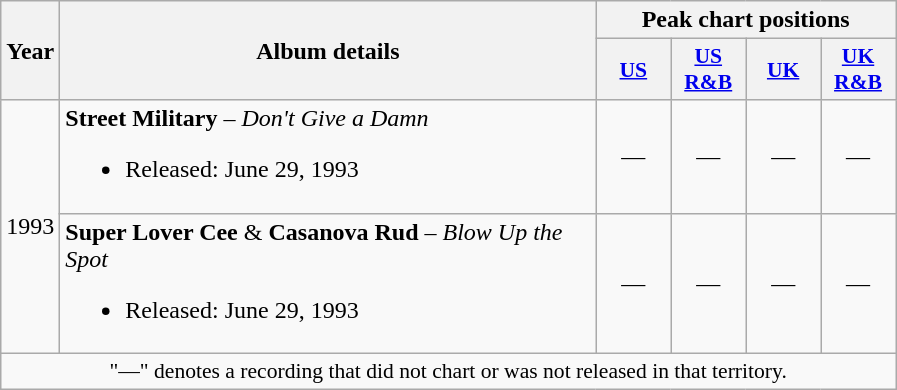<table class="wikitable">
<tr>
<th rowspan="2" style="width:20px;">Year</th>
<th rowspan="2" style="width:350px;">Album details</th>
<th colspan="4">Peak chart positions</th>
</tr>
<tr>
<th scope="col" style="width:3em;font-size:90%;"><a href='#'>US</a></th>
<th scope="col" style="width:3em;font-size:90%;"><a href='#'>US R&B</a></th>
<th scope="col" style="width:3em;font-size:90%;"><a href='#'>UK</a></th>
<th scope="col" style="width:3em;font-size:90%;"><a href='#'>UK R&B</a></th>
</tr>
<tr>
<td rowspan="2" style="text-align:center;">1993</td>
<td><strong>Street Military</strong> – <em>Don't Give a Damn</em><br><ul><li>Released: June 29, 1993</li></ul></td>
<td style="text-align:center;">—</td>
<td style="text-align:center;">—</td>
<td style="text-align:center;">—</td>
<td style="text-align:center;">—</td>
</tr>
<tr>
<td><strong>Super Lover Cee</strong> & <strong>Casanova Rud</strong> – <em>Blow Up the Spot</em><br><ul><li>Released: June 29, 1993</li></ul></td>
<td style="text-align:center;">—</td>
<td style="text-align:center;">—</td>
<td style="text-align:center;">—</td>
<td style="text-align:center;">—</td>
</tr>
<tr>
<td colspan="6" style="font-size:90%" align="center">"—" denotes a recording that did not chart or was not released in that territory.</td>
</tr>
</table>
